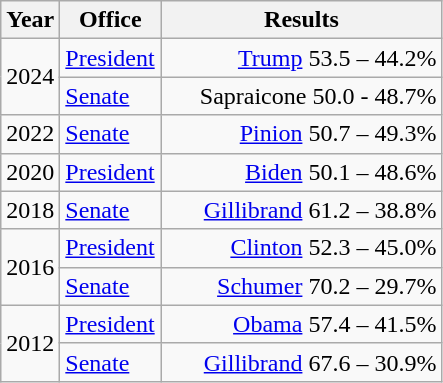<table class=wikitable>
<tr>
<th width="30">Year</th>
<th width="60">Office</th>
<th width="180">Results</th>
</tr>
<tr>
<td rowspan="2">2024</td>
<td><a href='#'>President</a></td>
<td align="right" ><a href='#'>Trump</a> 53.5 – 44.2%</td>
</tr>
<tr>
<td><a href='#'>Senate</a></td>
<td align="right" >Sapraicone 50.0 - 48.7%</td>
</tr>
<tr>
<td>2022</td>
<td><a href='#'>Senate</a></td>
<td align="right" ><a href='#'>Pinion</a> 50.7 – 49.3%</td>
</tr>
<tr>
<td>2020</td>
<td><a href='#'>President</a></td>
<td align="right" ><a href='#'>Biden</a> 50.1 – 48.6%</td>
</tr>
<tr>
<td>2018</td>
<td><a href='#'>Senate</a></td>
<td align="right" ><a href='#'>Gillibrand</a> 61.2 – 38.8%</td>
</tr>
<tr>
<td rowspan="2">2016</td>
<td><a href='#'>President</a></td>
<td align="right" ><a href='#'>Clinton</a> 52.3 – 45.0%</td>
</tr>
<tr>
<td><a href='#'>Senate</a></td>
<td align="right" ><a href='#'>Schumer</a> 70.2 – 29.7%</td>
</tr>
<tr>
<td rowspan="2">2012</td>
<td><a href='#'>President</a></td>
<td align="right" ><a href='#'>Obama</a> 57.4 – 41.5%</td>
</tr>
<tr>
<td><a href='#'>Senate</a></td>
<td align="right" ><a href='#'>Gillibrand</a> 67.6 – 30.9%</td>
</tr>
</table>
